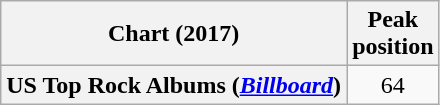<table class="wikitable sortable plainrowheaders" style="text-align:center">
<tr>
<th scope="col">Chart (2017)</th>
<th scope="col">Peak<br>position</th>
</tr>
<tr>
<th scope="row">US Top Rock Albums (<a href='#'><em>Billboard</em></a>)<br><em></em></th>
<td style="text-align:center;">64</td>
</tr>
</table>
